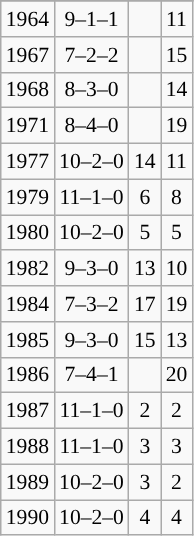<table class="wikitable" style="font-size: 90%; text-align:center">
<tr>
</tr>
<tr>
<td>1964</td>
<td>9–1–1</td>
<td></td>
<td>11</td>
</tr>
<tr>
<td>1967</td>
<td>7–2–2</td>
<td></td>
<td>15</td>
</tr>
<tr>
<td>1968</td>
<td>8–3–0</td>
<td></td>
<td>14</td>
</tr>
<tr>
<td>1971</td>
<td>8–4–0</td>
<td></td>
<td>19</td>
</tr>
<tr>
<td>1977</td>
<td>10–2–0</td>
<td>14</td>
<td>11</td>
</tr>
<tr>
<td>1979</td>
<td>11–1–0</td>
<td>6</td>
<td>8</td>
</tr>
<tr>
<td>1980</td>
<td>10–2–0</td>
<td>5</td>
<td>5</td>
</tr>
<tr>
<td>1982</td>
<td>9–3–0</td>
<td>13</td>
<td>10</td>
</tr>
<tr>
<td>1984</td>
<td>7–3–2</td>
<td>17</td>
<td>19</td>
</tr>
<tr>
<td>1985</td>
<td>9–3–0</td>
<td>15</td>
<td>13</td>
</tr>
<tr>
<td>1986</td>
<td>7–4–1</td>
<td></td>
<td>20</td>
</tr>
<tr>
<td>1987</td>
<td>11–1–0</td>
<td>2</td>
<td>2</td>
</tr>
<tr>
<td>1988</td>
<td>11–1–0</td>
<td>3</td>
<td>3</td>
</tr>
<tr>
<td>1989</td>
<td>10–2–0</td>
<td>3</td>
<td>2</td>
</tr>
<tr>
<td>1990</td>
<td>10–2–0</td>
<td>4</td>
<td>4</td>
</tr>
</table>
